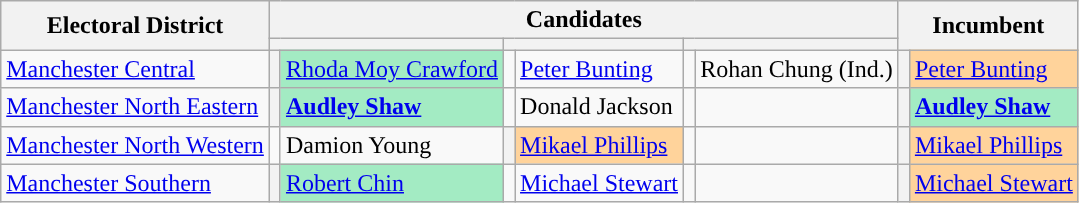<table class="wikitable">
<tr>
<th rowspan="2">Electoral District</th>
<th colspan="6">Candidates</th>
<th colspan="2" rowspan="2">Incumbent</th>
</tr>
<tr>
<th colspan="2" style="background:"><a href='#'></a></th>
<th colspan="2" style="background:"><a href='#'></a></th>
<th colspan="2" style="background:"></th>
</tr>
<tr>
<td><a href='#'>Manchester Central</a></td>
<th style="background:"></th>
<td style="background:#a3ebc3"><a href='#'>Rhoda Moy Crawford</a></td>
<td></td>
<td><a href='#'>Peter Bunting</a></td>
<td></td>
<td>Rohan Chung (Ind.)</td>
<th style="background:"></th>
<td style="background:#FFD39B"><a href='#'>Peter Bunting</a></td>
</tr>
<tr>
<td><a href='#'>Manchester North Eastern</a></td>
<th style="background:"></th>
<td style="background:#a3ebc3"><strong><a href='#'>Audley Shaw</a></strong></td>
<td></td>
<td>Donald Jackson</td>
<td></td>
<td></td>
<th style="background:"></th>
<td style="background:#a3ebc3"><strong><a href='#'>Audley Shaw</a></strong></td>
</tr>
<tr>
<td><a href='#'>Manchester North Western</a></td>
<td></td>
<td>Damion Young</td>
<th style="background:"></th>
<td style="background:#FFD39B"><a href='#'>Mikael Phillips</a></td>
<td></td>
<td></td>
<th style="background:"></th>
<td style="background:#FFD39B"><a href='#'>Mikael Phillips</a></td>
</tr>
<tr>
<td><a href='#'>Manchester Southern</a></td>
<th style="background:"></th>
<td style="background:#a3ebc3"><a href='#'>Robert Chin</a></td>
<td></td>
<td><a href='#'>Michael Stewart</a></td>
<td></td>
<td></td>
<th style="background:"></th>
<td style="background:#FFD39B"><a href='#'>Michael Stewart</a></td>
</tr>
</table>
